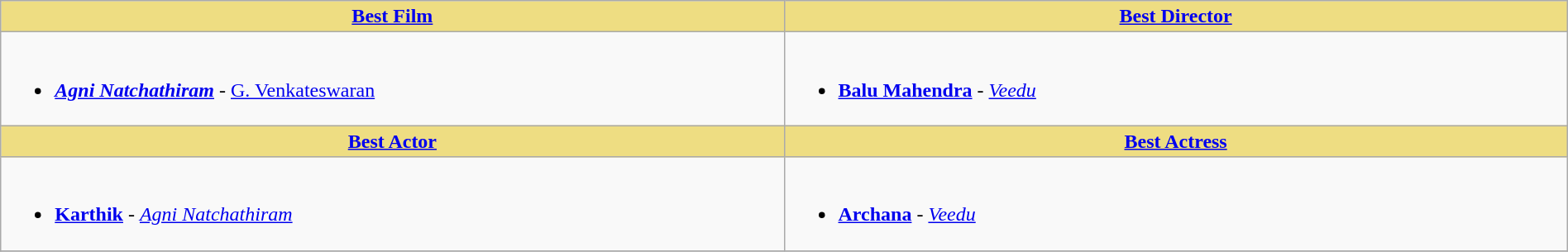<table class="wikitable" width=100% |>
<tr>
<th !  style="background:#eedd82; text-align:center; width:50%;"><a href='#'>Best Film</a></th>
<th !  style="background:#eedd82; text-align:center; width:50%;"><a href='#'>Best Director</a></th>
</tr>
<tr>
<td valign="top"><br><ul><li><strong><em><a href='#'>Agni Natchathiram</a></em></strong> - <a href='#'>G. Venkateswaran</a></li></ul></td>
<td valign="top"><br><ul><li><strong><a href='#'>Balu Mahendra</a></strong> - <em><a href='#'>Veedu</a></em></li></ul></td>
</tr>
<tr>
<th !  style="background:#eedd82; text-align:center; width:50%;"><a href='#'>Best Actor</a></th>
<th !  style="background:#eedd82; text-align:center; width:50%;"><a href='#'>Best Actress</a></th>
</tr>
<tr>
<td valign="top"><br><ul><li><strong><a href='#'>Karthik</a></strong> - <em><a href='#'>Agni Natchathiram</a></em></li></ul></td>
<td valign="top"><br><ul><li><strong><a href='#'>Archana</a></strong> - <em><a href='#'>Veedu</a></em></li></ul></td>
</tr>
<tr>
</tr>
</table>
